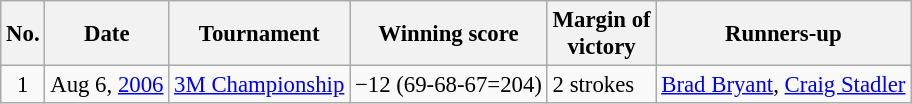<table class="wikitable" style="font-size:95%;">
<tr>
<th>No.</th>
<th>Date</th>
<th>Tournament</th>
<th>Winning score</th>
<th>Margin of<br>victory</th>
<th>Runners-up</th>
</tr>
<tr>
<td align=center>1</td>
<td>Aug 6, <a href='#'>2006</a></td>
<td><a href='#'>3M Championship</a></td>
<td>−12 (69-68-67=204)</td>
<td>2 strokes</td>
<td> <a href='#'>Brad Bryant</a>,  <a href='#'>Craig Stadler</a></td>
</tr>
</table>
